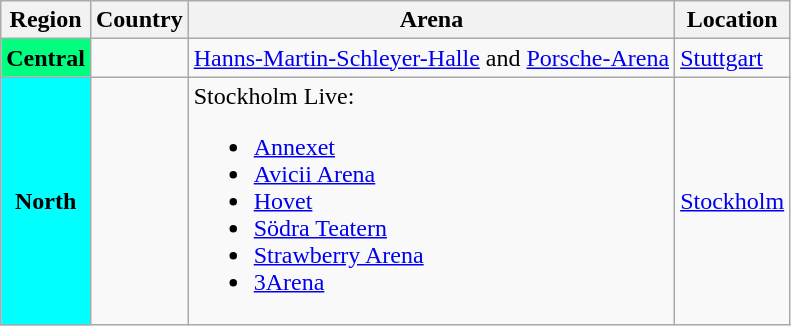<table class="wikitable plainrowheaders">
<tr>
<th scope="col">Region</th>
<th scope="col">Country</th>
<th scope="col">Arena</th>
<th scope="col">Location</th>
</tr>
<tr>
<td style="background:#00FF7F; text-align:center;"><strong>Central</strong></td>
<td></td>
<td><a href='#'>Hanns-Martin-Schleyer-Halle</a> and <a href='#'>Porsche-Arena</a></td>
<td><a href='#'>Stuttgart</a></td>
</tr>
<tr>
<td style="background:#00FFFF; text-align:center;"><strong>North</strong></td>
<td></td>
<td>Stockholm Live:<br><ul><li><a href='#'>Annexet</a></li><li><a href='#'>Avicii Arena</a></li><li><a href='#'>Hovet</a></li><li><a href='#'>Södra Teatern</a></li><li><a href='#'>Strawberry Arena</a></li><li><a href='#'>3Arena</a></li></ul></td>
<td><a href='#'>Stockholm</a></td>
</tr>
</table>
